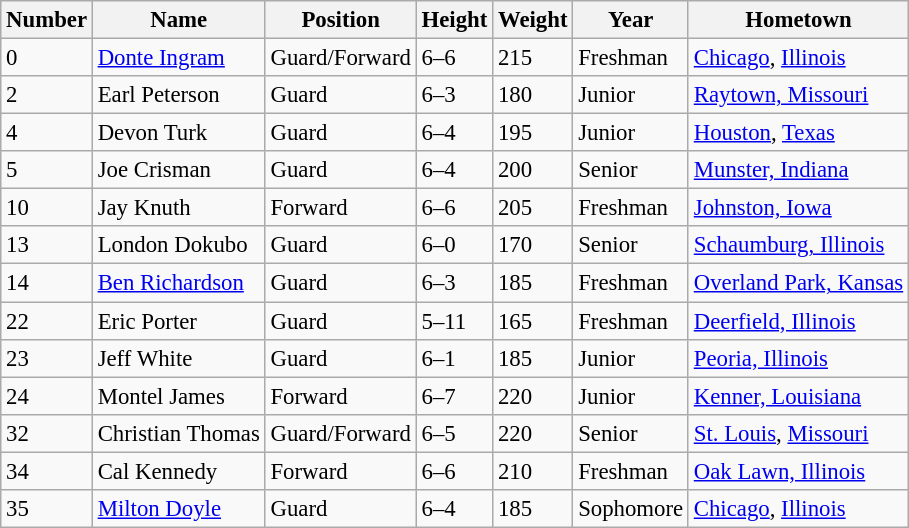<table class="wikitable sortable" style="font-size: 95%;">
<tr>
<th>Number</th>
<th>Name</th>
<th>Position</th>
<th>Height</th>
<th>Weight</th>
<th>Year</th>
<th>Hometown</th>
</tr>
<tr>
<td>0</td>
<td><a href='#'>Donte Ingram</a></td>
<td>Guard/Forward</td>
<td>6–6</td>
<td>215</td>
<td>Freshman</td>
<td><a href='#'>Chicago</a>, <a href='#'>Illinois</a></td>
</tr>
<tr>
<td>2</td>
<td>Earl Peterson</td>
<td>Guard</td>
<td>6–3</td>
<td>180</td>
<td>Junior</td>
<td><a href='#'>Raytown, Missouri</a></td>
</tr>
<tr>
<td>4</td>
<td>Devon Turk</td>
<td>Guard</td>
<td>6–4</td>
<td>195</td>
<td>Junior</td>
<td><a href='#'>Houston</a>, <a href='#'>Texas</a></td>
</tr>
<tr>
<td>5</td>
<td>Joe Crisman</td>
<td>Guard</td>
<td>6–4</td>
<td>200</td>
<td>Senior</td>
<td><a href='#'>Munster, Indiana</a></td>
</tr>
<tr>
<td>10</td>
<td>Jay Knuth</td>
<td>Forward</td>
<td>6–6</td>
<td>205</td>
<td>Freshman</td>
<td><a href='#'>Johnston, Iowa</a></td>
</tr>
<tr>
<td>13</td>
<td>London Dokubo</td>
<td>Guard</td>
<td>6–0</td>
<td>170</td>
<td>Senior</td>
<td><a href='#'>Schaumburg, Illinois</a></td>
</tr>
<tr>
<td>14</td>
<td><a href='#'>Ben Richardson</a></td>
<td>Guard</td>
<td>6–3</td>
<td>185</td>
<td>Freshman</td>
<td><a href='#'>Overland Park, Kansas</a></td>
</tr>
<tr>
<td>22</td>
<td>Eric Porter</td>
<td>Guard</td>
<td>5–11</td>
<td>165</td>
<td>Freshman</td>
<td><a href='#'>Deerfield, Illinois</a></td>
</tr>
<tr>
<td>23</td>
<td>Jeff White</td>
<td>Guard</td>
<td>6–1</td>
<td>185</td>
<td>Junior</td>
<td><a href='#'>Peoria, Illinois</a></td>
</tr>
<tr>
<td>24</td>
<td>Montel James</td>
<td>Forward</td>
<td>6–7</td>
<td>220</td>
<td>Junior</td>
<td><a href='#'>Kenner, Louisiana</a></td>
</tr>
<tr>
<td>32</td>
<td>Christian Thomas</td>
<td>Guard/Forward</td>
<td>6–5</td>
<td>220</td>
<td>Senior</td>
<td><a href='#'>St. Louis</a>, <a href='#'>Missouri</a></td>
</tr>
<tr>
<td>34</td>
<td>Cal Kennedy</td>
<td>Forward</td>
<td>6–6</td>
<td>210</td>
<td>Freshman</td>
<td><a href='#'>Oak Lawn, Illinois</a></td>
</tr>
<tr>
<td>35</td>
<td><a href='#'>Milton Doyle</a></td>
<td>Guard</td>
<td>6–4</td>
<td>185</td>
<td>Sophomore</td>
<td><a href='#'>Chicago</a>, <a href='#'>Illinois</a></td>
</tr>
</table>
